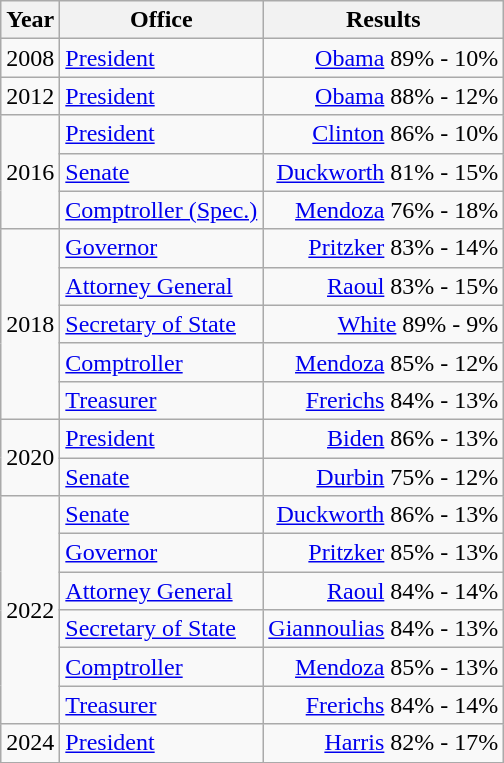<table class=wikitable>
<tr>
<th>Year</th>
<th>Office</th>
<th>Results</th>
</tr>
<tr>
<td>2008</td>
<td><a href='#'>President</a></td>
<td align="right" ><a href='#'>Obama</a> 89% - 10%</td>
</tr>
<tr>
<td>2012</td>
<td><a href='#'>President</a></td>
<td align="right" ><a href='#'>Obama</a> 88% - 12%</td>
</tr>
<tr>
<td rowspan=3>2016</td>
<td><a href='#'>President</a></td>
<td align="right" ><a href='#'>Clinton</a> 86% - 10%</td>
</tr>
<tr>
<td><a href='#'>Senate</a></td>
<td align="right" ><a href='#'>Duckworth</a> 81% - 15%</td>
</tr>
<tr>
<td><a href='#'>Comptroller (Spec.)</a></td>
<td align="right" ><a href='#'>Mendoza</a> 76% - 18%</td>
</tr>
<tr>
<td rowspan=5>2018</td>
<td><a href='#'>Governor</a></td>
<td align="right" ><a href='#'>Pritzker</a> 83% - 14%</td>
</tr>
<tr>
<td><a href='#'>Attorney General</a></td>
<td align="right" ><a href='#'>Raoul</a> 83% - 15%</td>
</tr>
<tr>
<td><a href='#'>Secretary of State</a></td>
<td align="right" ><a href='#'>White</a> 89% - 9%</td>
</tr>
<tr>
<td><a href='#'>Comptroller</a></td>
<td align="right" ><a href='#'>Mendoza</a> 85% - 12%</td>
</tr>
<tr>
<td><a href='#'>Treasurer</a></td>
<td align="right" ><a href='#'>Frerichs</a> 84% - 13%</td>
</tr>
<tr>
<td rowspan=2>2020</td>
<td><a href='#'>President</a></td>
<td align="right" ><a href='#'>Biden</a> 86% - 13%</td>
</tr>
<tr>
<td><a href='#'>Senate</a></td>
<td align="right" ><a href='#'>Durbin</a> 75% - 12%</td>
</tr>
<tr>
<td rowspan=6>2022</td>
<td><a href='#'>Senate</a></td>
<td align="right" ><a href='#'>Duckworth</a> 86% - 13%</td>
</tr>
<tr>
<td><a href='#'>Governor</a></td>
<td align="right" ><a href='#'>Pritzker</a> 85% - 13%</td>
</tr>
<tr>
<td><a href='#'>Attorney General</a></td>
<td align="right" ><a href='#'>Raoul</a> 84% - 14%</td>
</tr>
<tr>
<td><a href='#'>Secretary of State</a></td>
<td align="right" ><a href='#'>Giannoulias</a> 84% - 13%</td>
</tr>
<tr>
<td><a href='#'>Comptroller</a></td>
<td align="right" ><a href='#'>Mendoza</a> 85% - 13%</td>
</tr>
<tr>
<td><a href='#'>Treasurer</a></td>
<td align="right" ><a href='#'>Frerichs</a> 84% - 14%</td>
</tr>
<tr>
<td>2024</td>
<td><a href='#'>President</a></td>
<td align="right" ><a href='#'>Harris</a> 82% - 17%</td>
</tr>
</table>
